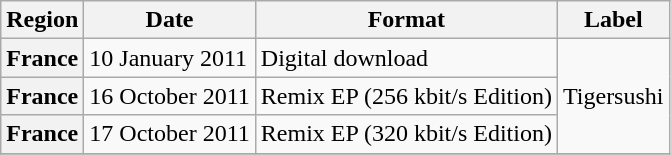<table class="wikitable plainrowheaders unsortable">
<tr>
<th>Region</th>
<th>Date</th>
<th>Format</th>
<th>Label</th>
</tr>
<tr>
<th scope="row">France</th>
<td>10 January 2011</td>
<td>Digital download</td>
<td rowspan="3">Tigersushi</td>
</tr>
<tr>
<th scope="row">France</th>
<td>16 October 2011</td>
<td>Remix EP (256 kbit/s Edition)</td>
</tr>
<tr>
<th scope="row">France</th>
<td>17 October 2011</td>
<td>Remix EP (320 kbit/s Edition)</td>
</tr>
<tr>
</tr>
</table>
